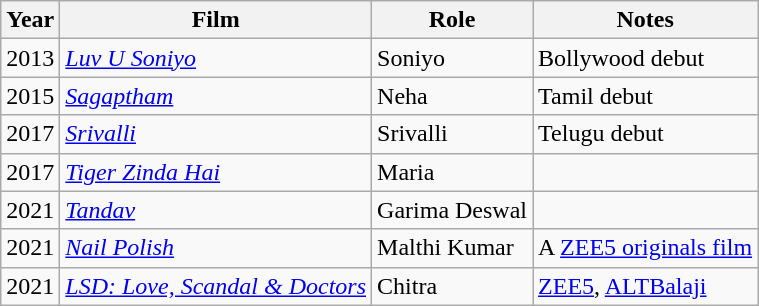<table class="wikitable sortable">
<tr>
<th>Year</th>
<th>Film</th>
<th>Role</th>
<th>Notes</th>
</tr>
<tr>
<td>2013</td>
<td><em><a href='#'>Luv U Soniyo</a></em></td>
<td>Soniyo</td>
<td>Bollywood debut</td>
</tr>
<tr>
<td>2015</td>
<td><em><a href='#'>Sagaptham</a></em></td>
<td>Neha</td>
<td>Tamil debut</td>
</tr>
<tr>
<td>2017</td>
<td><em><a href='#'>Srivalli</a></em></td>
<td>Srivalli</td>
<td>Telugu debut</td>
</tr>
<tr>
<td>2017</td>
<td><em><a href='#'>Tiger Zinda Hai</a></em></td>
<td>Maria</td>
<td></td>
</tr>
<tr>
<td>2021</td>
<td><em><a href='#'>Tandav</a></em></td>
<td>Garima Deswal</td>
<td></td>
</tr>
<tr>
<td>2021</td>
<td><em><a href='#'>Nail Polish</a></em></td>
<td>Malthi Kumar</td>
<td>A <a href='#'>ZEE5 originals film</a></td>
</tr>
<tr>
<td>2021</td>
<td><a href='#'><em>LSD: Love, Scandal & Doctors</em></a></td>
<td>Chitra</td>
<td><a href='#'>ZEE5</a>, <a href='#'>ALTBalaji</a></td>
</tr>
</table>
